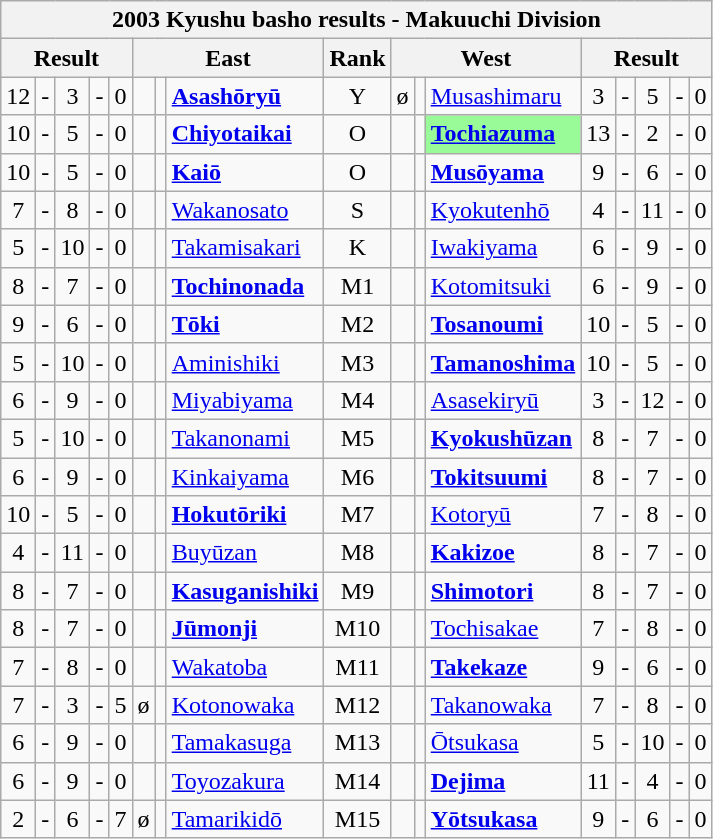<table class="wikitable">
<tr>
<th colspan="17">2003 Kyushu basho results - Makuuchi Division</th>
</tr>
<tr>
<th colspan="5">Result</th>
<th colspan="3">East</th>
<th>Rank</th>
<th colspan="3">West</th>
<th colspan="5">Result</th>
</tr>
<tr>
<td align=center>12</td>
<td align=center>-</td>
<td align=center>3</td>
<td align=center>-</td>
<td align=center>0</td>
<td align=center></td>
<td align=center></td>
<td><strong><a href='#'>Asashōryū</a></strong></td>
<td align=center>Y</td>
<td align=center>ø</td>
<td align=center></td>
<td><a href='#'>Musashimaru</a></td>
<td align=center>3</td>
<td align=center>-</td>
<td align=center>5</td>
<td align=center>-</td>
<td align=center>0</td>
</tr>
<tr>
<td align=center>10</td>
<td align=center>-</td>
<td align=center>5</td>
<td align=center>-</td>
<td align=center>0</td>
<td align=center></td>
<td align=center></td>
<td><strong><a href='#'>Chiyotaikai</a></strong></td>
<td align=center>O</td>
<td align=center></td>
<td align=center></td>
<td style="background: PaleGreen;"><strong><a href='#'>Tochiazuma</a></strong></td>
<td align=center>13</td>
<td align=center>-</td>
<td align=center>2</td>
<td align=center>-</td>
<td align=center>0</td>
</tr>
<tr>
<td align=center>10</td>
<td align=center>-</td>
<td align=center>5</td>
<td align=center>-</td>
<td align=center>0</td>
<td align=center></td>
<td align=center></td>
<td><strong><a href='#'>Kaiō</a></strong></td>
<td align=center>O</td>
<td align=center></td>
<td align=center></td>
<td><strong><a href='#'>Musōyama</a></strong></td>
<td align=center>9</td>
<td align=center>-</td>
<td align=center>6</td>
<td align=center>-</td>
<td align=center>0</td>
</tr>
<tr>
<td align=center>7</td>
<td align=center>-</td>
<td align=center>8</td>
<td align=center>-</td>
<td align=center>0</td>
<td align=center></td>
<td align=center></td>
<td><a href='#'>Wakanosato</a></td>
<td align=center>S</td>
<td align=center></td>
<td align=center></td>
<td><a href='#'>Kyokutenhō</a></td>
<td align=center>4</td>
<td align=center>-</td>
<td align=center>11</td>
<td align=center>-</td>
<td align=center>0</td>
</tr>
<tr>
<td align=center>5</td>
<td align=center>-</td>
<td align=center>10</td>
<td align=center>-</td>
<td align=center>0</td>
<td align=center></td>
<td align=center></td>
<td><a href='#'>Takamisakari</a></td>
<td align=center>K</td>
<td align=center></td>
<td align=center></td>
<td><a href='#'>Iwakiyama</a></td>
<td align=center>6</td>
<td align=center>-</td>
<td align=center>9</td>
<td align=center>-</td>
<td align=center>0</td>
</tr>
<tr>
<td align=center>8</td>
<td align=center>-</td>
<td align=center>7</td>
<td align=center>-</td>
<td align=center>0</td>
<td align=center></td>
<td align=center></td>
<td><a href='#'><strong>Tochinonada</strong></a></td>
<td align=center>M1</td>
<td align=center></td>
<td align=center></td>
<td><a href='#'>Kotomitsuki</a></td>
<td align=center>6</td>
<td align=center>-</td>
<td align=center>9</td>
<td align=center>-</td>
<td align=center>0</td>
</tr>
<tr>
<td align=center>9</td>
<td align=center>-</td>
<td align=center>6</td>
<td align=center>-</td>
<td align=center>0</td>
<td align=center></td>
<td align=center></td>
<td><strong><a href='#'>Tōki</a></strong></td>
<td align=center>M2</td>
<td align=center></td>
<td align=center></td>
<td><strong><a href='#'>Tosanoumi</a></strong></td>
<td align=center>10</td>
<td align=center>-</td>
<td align=center>5</td>
<td align=center>-</td>
<td align=center>0</td>
</tr>
<tr>
<td align=center>5</td>
<td align=center>-</td>
<td align=center>10</td>
<td align=center>-</td>
<td align=center>0</td>
<td align=center></td>
<td align=center></td>
<td><a href='#'>Aminishiki</a></td>
<td align=center>M3</td>
<td align=center></td>
<td align=center></td>
<td><a href='#'><strong>Tamanoshima</strong></a></td>
<td align=center>10</td>
<td align=center>-</td>
<td align=center>5</td>
<td align=center>-</td>
<td align=center>0</td>
</tr>
<tr>
<td align=center>6</td>
<td align=center>-</td>
<td align=center>9</td>
<td align=center>-</td>
<td align=center>0</td>
<td align=center></td>
<td align=center></td>
<td><a href='#'>Miyabiyama</a></td>
<td align=center>M4</td>
<td align=center></td>
<td align=center></td>
<td><a href='#'>Asasekiryū</a></td>
<td align=center>3</td>
<td align=center>-</td>
<td align=center>12</td>
<td align=center>-</td>
<td align=center>0</td>
</tr>
<tr>
<td align=center>5</td>
<td align=center>-</td>
<td align=center>10</td>
<td align=center>-</td>
<td align=center>0</td>
<td align=center></td>
<td align=center></td>
<td><a href='#'>Takanonami</a></td>
<td align=center>M5</td>
<td align=center></td>
<td align=center></td>
<td><a href='#'><strong>Kyokushūzan</strong></a></td>
<td align=center>8</td>
<td align=center>-</td>
<td align=center>7</td>
<td align=center>-</td>
<td align=center>0</td>
</tr>
<tr>
<td align=center>6</td>
<td align=center>-</td>
<td align=center>9</td>
<td align=center>-</td>
<td align=center>0</td>
<td align=center></td>
<td align=center></td>
<td><a href='#'>Kinkaiyama</a></td>
<td align=center>M6</td>
<td align=center></td>
<td align=center></td>
<td><strong><a href='#'>Tokitsuumi</a></strong></td>
<td align=center>8</td>
<td align=center>-</td>
<td align=center>7</td>
<td align=center>-</td>
<td align=center>0</td>
</tr>
<tr>
<td align=center>10</td>
<td align=center>-</td>
<td align=center>5</td>
<td align=center>-</td>
<td align=center>0</td>
<td align=center></td>
<td align=center></td>
<td><a href='#'><strong>Hokutōriki</strong></a></td>
<td align=center>M7</td>
<td align=center></td>
<td align=center></td>
<td><a href='#'>Kotoryū</a></td>
<td align=center>7</td>
<td align=center>-</td>
<td align=center>8</td>
<td align=center>-</td>
<td align=center>0</td>
</tr>
<tr>
<td align=center>4</td>
<td align=center>-</td>
<td align=center>11</td>
<td align=center>-</td>
<td align=center>0</td>
<td align=center></td>
<td align=center></td>
<td><a href='#'>Buyūzan</a></td>
<td align=center>M8</td>
<td align=center></td>
<td align=center></td>
<td><a href='#'><strong>Kakizoe</strong></a></td>
<td align=center>8</td>
<td align=center>-</td>
<td align=center>7</td>
<td align=center>-</td>
<td align=center>0</td>
</tr>
<tr>
<td align=center>8</td>
<td align=center>-</td>
<td align=center>7</td>
<td align=center>-</td>
<td align=center>0</td>
<td align=center></td>
<td align=center></td>
<td><a href='#'><strong>Kasuganishiki</strong></a></td>
<td align=center>M9</td>
<td align=center></td>
<td align=center></td>
<td><a href='#'><strong>Shimotori</strong></a></td>
<td align=center>8</td>
<td align=center>-</td>
<td align=center>7</td>
<td align=center>-</td>
<td align=center>0</td>
</tr>
<tr>
<td align=center>8</td>
<td align=center>-</td>
<td align=center>7</td>
<td align=center>-</td>
<td align=center>0</td>
<td align=center></td>
<td align=center></td>
<td><strong><a href='#'>Jūmonji</a></strong></td>
<td align=center>M10</td>
<td align=center></td>
<td align=center></td>
<td><a href='#'>Tochisakae</a></td>
<td align=center>7</td>
<td align=center>-</td>
<td align=center>8</td>
<td align=center>-</td>
<td align=center>0</td>
</tr>
<tr>
<td align=center>7</td>
<td align=center>-</td>
<td align=center>8</td>
<td align=center>-</td>
<td align=center>0</td>
<td align=center></td>
<td align=center></td>
<td><a href='#'>Wakatoba</a></td>
<td align=center>M11</td>
<td align=center></td>
<td align=center></td>
<td><a href='#'><strong>Takekaze</strong></a></td>
<td align=center>9</td>
<td align=center>-</td>
<td align=center>6</td>
<td align=center>-</td>
<td align=center>0</td>
</tr>
<tr>
<td align=center>7</td>
<td align=center>-</td>
<td align=center>3</td>
<td align=center>-</td>
<td align=center>5</td>
<td align=center>ø</td>
<td align=center></td>
<td><a href='#'>Kotonowaka</a></td>
<td align=center>M12</td>
<td align=center></td>
<td align=center></td>
<td><a href='#'>Takanowaka</a></td>
<td align=center>7</td>
<td align=center>-</td>
<td align=center>8</td>
<td align=center>-</td>
<td align=center>0</td>
</tr>
<tr>
<td align=center>6</td>
<td align=center>-</td>
<td align=center>9</td>
<td align=center>-</td>
<td align=center>0</td>
<td align=center></td>
<td align=center></td>
<td><a href='#'>Tamakasuga</a></td>
<td align=center>M13</td>
<td align=center></td>
<td align=center></td>
<td><a href='#'>Ōtsukasa</a></td>
<td align=center>5</td>
<td align=center>-</td>
<td align=center>10</td>
<td align=center>-</td>
<td align=center>0</td>
</tr>
<tr>
<td align=center>6</td>
<td align=center>-</td>
<td align=center>9</td>
<td align=center>-</td>
<td align=center>0</td>
<td align=center></td>
<td align=center></td>
<td><a href='#'>Toyozakura</a></td>
<td align=center>M14</td>
<td align=center></td>
<td align=center></td>
<td><strong><a href='#'>Dejima</a></strong></td>
<td align=center>11</td>
<td align=center>-</td>
<td align=center>4</td>
<td align=center>-</td>
<td align=center>0</td>
</tr>
<tr>
<td align=center>2</td>
<td align=center>-</td>
<td align=center>6</td>
<td align=center>-</td>
<td align=center>7</td>
<td align=center>ø</td>
<td align=center></td>
<td><a href='#'>Tamarikidō</a></td>
<td align=center>M15</td>
<td align=center></td>
<td align=center></td>
<td><a href='#'><strong>Yōtsukasa</strong></a></td>
<td align=center>9</td>
<td align=center>-</td>
<td align=center>6</td>
<td align=center>-</td>
<td align=center>0</td>
</tr>
</table>
